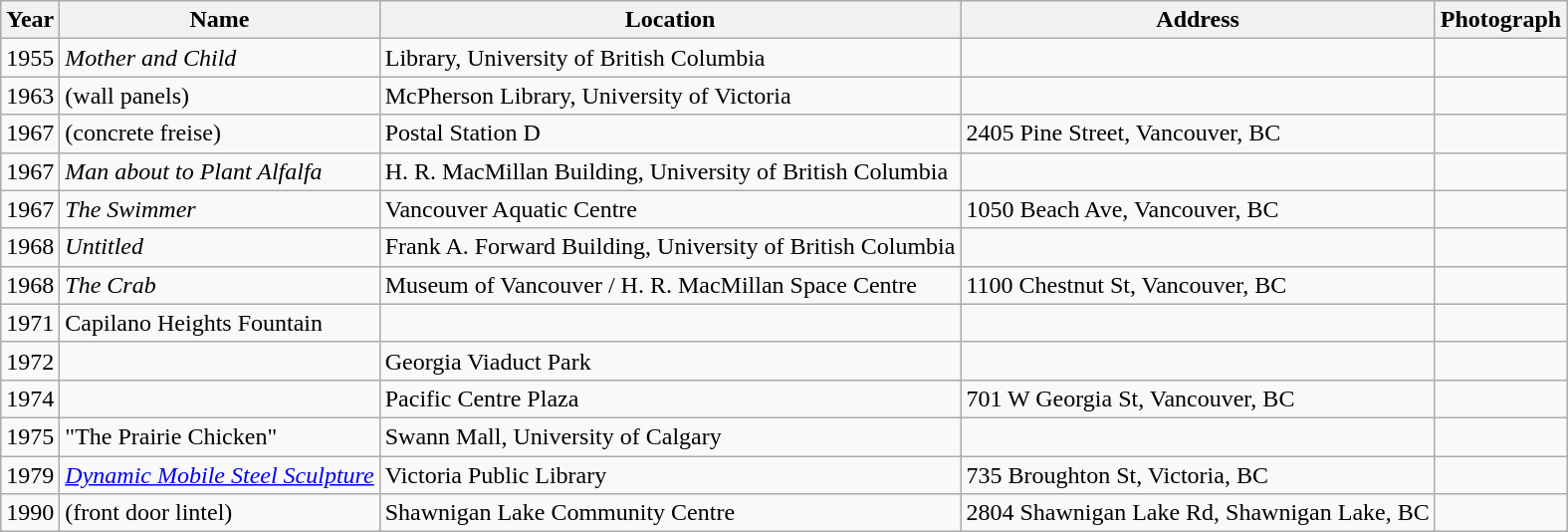<table class="wikitable">
<tr>
<th>Year</th>
<th>Name</th>
<th>Location</th>
<th>Address</th>
<th>Photograph</th>
</tr>
<tr>
<td>1955</td>
<td><em>Mother and Child</em></td>
<td>Library, University of British Columbia</td>
<td></td>
<td></td>
</tr>
<tr>
<td>1963</td>
<td>(wall panels)</td>
<td>McPherson Library, University of Victoria</td>
<td></td>
<td></td>
</tr>
<tr>
<td>1967</td>
<td>(concrete freise)</td>
<td>Postal Station D</td>
<td>2405 Pine Street, Vancouver, BC</td>
<td></td>
</tr>
<tr>
<td>1967</td>
<td><em>Man about to Plant Alfalfa</em></td>
<td>H. R. MacMillan Building, University of British Columbia</td>
<td></td>
<td></td>
</tr>
<tr>
<td>1967</td>
<td><em>The Swimmer</em></td>
<td>Vancouver Aquatic Centre</td>
<td>1050 Beach Ave, Vancouver, BC</td>
<td></td>
</tr>
<tr>
<td>1968</td>
<td><em>Untitled</em></td>
<td>Frank A. Forward Building, University of British Columbia</td>
<td></td>
<td></td>
</tr>
<tr>
<td>1968</td>
<td><em>The Crab</em></td>
<td>Museum of Vancouver / H. R. MacMillan Space Centre</td>
<td>1100 Chestnut St, Vancouver, BC</td>
<td></td>
</tr>
<tr>
<td>1971</td>
<td>Capilano Heights Fountain</td>
<td></td>
<td></td>
<td></td>
</tr>
<tr>
<td>1972</td>
<td></td>
<td>Georgia Viaduct Park</td>
<td></td>
<td></td>
</tr>
<tr>
<td>1974</td>
<td></td>
<td>Pacific Centre Plaza</td>
<td>701 W Georgia St, Vancouver, BC</td>
<td></td>
</tr>
<tr>
<td>1975</td>
<td>"The Prairie Chicken"</td>
<td>Swann Mall, University of Calgary</td>
<td></td>
<td></td>
</tr>
<tr>
<td>1979</td>
<td><em><a href='#'>Dynamic Mobile Steel Sculpture</a></em></td>
<td>Victoria Public Library</td>
<td>735 Broughton St, Victoria, BC</td>
<td></td>
</tr>
<tr>
<td>1990</td>
<td>(front door lintel)</td>
<td>Shawnigan Lake Community Centre</td>
<td>2804 Shawnigan Lake Rd, Shawnigan Lake, BC</td>
<td></td>
</tr>
</table>
